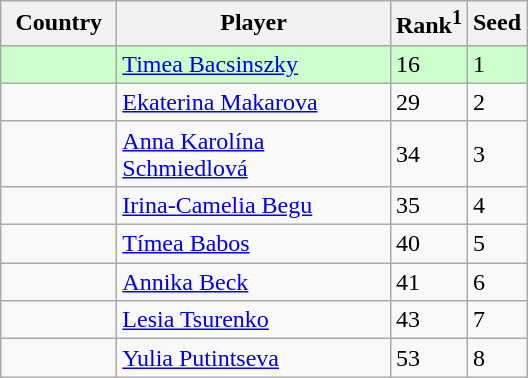<table class="sortable wikitable">
<tr>
<th width="70">Country</th>
<th width="175">Player</th>
<th>Rank<sup>1</sup></th>
<th>Seed</th>
</tr>
<tr style="background:#cfc;">
<td></td>
<td><a href='#'>Timea Bacsinszky</a></td>
<td>16</td>
<td>1</td>
</tr>
<tr>
<td></td>
<td><a href='#'>Ekaterina Makarova</a></td>
<td>29</td>
<td>2</td>
</tr>
<tr>
<td></td>
<td><a href='#'>Anna Karolína Schmiedlová</a></td>
<td>34</td>
<td>3</td>
</tr>
<tr>
<td></td>
<td><a href='#'>Irina-Camelia Begu</a></td>
<td>35</td>
<td>4</td>
</tr>
<tr>
<td></td>
<td><a href='#'>Tímea Babos</a></td>
<td>40</td>
<td>5</td>
</tr>
<tr>
<td></td>
<td><a href='#'>Annika Beck</a></td>
<td>41</td>
<td>6</td>
</tr>
<tr>
<td></td>
<td><a href='#'>Lesia Tsurenko</a></td>
<td>43</td>
<td>7</td>
</tr>
<tr>
<td></td>
<td><a href='#'>Yulia Putintseva</a></td>
<td>53</td>
<td>8</td>
</tr>
</table>
